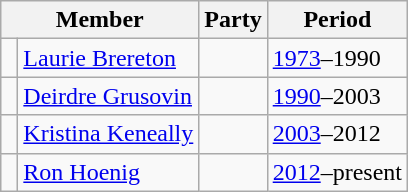<table class="wikitable">
<tr>
<th colspan="2">Member</th>
<th>Party</th>
<th>Period</th>
</tr>
<tr>
<td> </td>
<td><a href='#'>Laurie Brereton</a></td>
<td></td>
<td><a href='#'>1973</a>–1990</td>
</tr>
<tr>
<td> </td>
<td><a href='#'>Deirdre Grusovin</a></td>
<td></td>
<td><a href='#'>1990</a>–2003</td>
</tr>
<tr>
<td> </td>
<td><a href='#'>Kristina Keneally</a></td>
<td></td>
<td><a href='#'>2003</a>–2012</td>
</tr>
<tr>
<td> </td>
<td><a href='#'>Ron Hoenig</a></td>
<td></td>
<td><a href='#'>2012</a>–present</td>
</tr>
</table>
